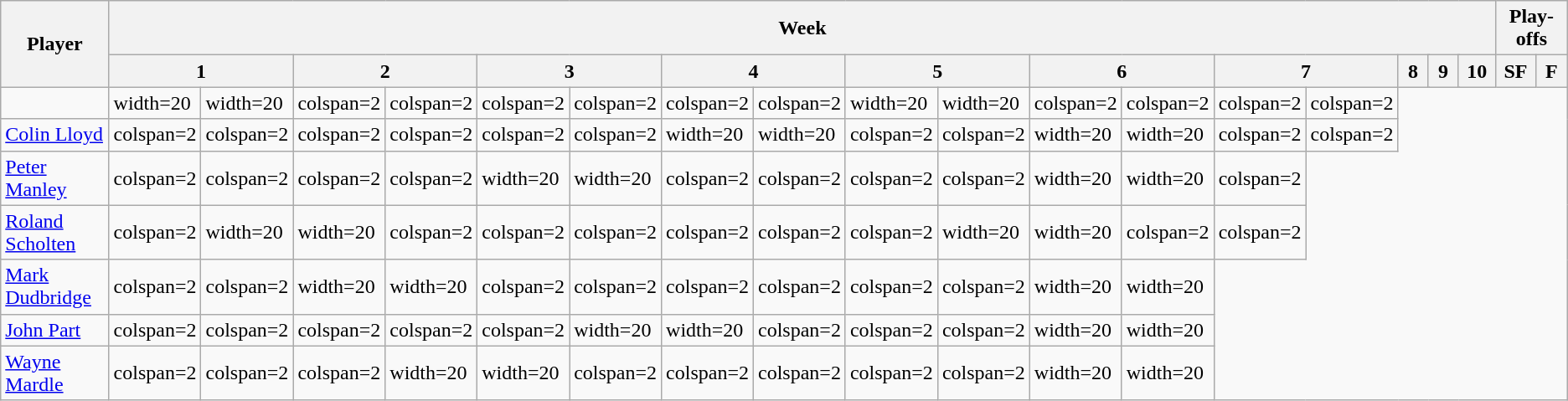<table class="wikitable">
<tr>
<th rowspan=2>Player</th>
<th colspan=20>Week</th>
<th colspan=4>Play-offs</th>
</tr>
<tr>
<th colspan=2 width=40>1</th>
<th colspan=2 width=40>2</th>
<th colspan=2 width=40>3</th>
<th colspan=2 width=40>4</th>
<th colspan=2 width=40>5</th>
<th colspan=2 width=40>6</th>
<th colspan=2 width=40>7</th>
<th colspan=2 width=40>8</th>
<th colspan=2 width=40>9</th>
<th colspan=2 width=40>10</th>
<th colspan=2 width=40>SF</th>
<th colspan=2 width=40>F</th>
</tr>
<tr>
<td> </td>
<td>width=20 </td>
<td>width=20 </td>
<td>colspan=2 </td>
<td>colspan=2 </td>
<td>colspan=2 </td>
<td>colspan=2 </td>
<td>colspan=2 </td>
<td>colspan=2 </td>
<td>width=20 </td>
<td>width=20 </td>
<td>colspan=2 </td>
<td>colspan=2 </td>
<td>colspan=2 </td>
<td>colspan=2 </td>
</tr>
<tr>
<td> <a href='#'>Colin Lloyd</a></td>
<td>colspan=2 </td>
<td>colspan=2 </td>
<td>colspan=2 </td>
<td>colspan=2 </td>
<td>colspan=2 </td>
<td>colspan=2 </td>
<td>width=20 </td>
<td>width=20 </td>
<td>colspan=2 </td>
<td>colspan=2 </td>
<td>width=20 </td>
<td>width=20 </td>
<td>colspan=2 </td>
<td>colspan=2 </td>
</tr>
<tr>
<td> <a href='#'>Peter Manley</a></td>
<td>colspan=2 </td>
<td>colspan=2 </td>
<td>colspan=2 </td>
<td>colspan=2 </td>
<td>width=20 </td>
<td>width=20 </td>
<td>colspan=2 </td>
<td>colspan=2 </td>
<td>colspan=2 </td>
<td>colspan=2 </td>
<td>width=20 </td>
<td>width=20 </td>
<td>colspan=2 </td>
</tr>
<tr>
<td> <a href='#'>Roland Scholten</a></td>
<td>colspan=2 </td>
<td>width=20 </td>
<td>width=20 </td>
<td>colspan=2 </td>
<td>colspan=2 </td>
<td>colspan=2 </td>
<td>colspan=2 </td>
<td>colspan=2 </td>
<td>colspan=2 </td>
<td>width=20 </td>
<td>width=20 </td>
<td>colspan=2 </td>
<td>colspan=2 </td>
</tr>
<tr>
<td> <a href='#'>Mark Dudbridge</a></td>
<td>colspan=2 </td>
<td>colspan=2 </td>
<td>width=20 </td>
<td>width=20 </td>
<td>colspan=2 </td>
<td>colspan=2 </td>
<td>colspan=2 </td>
<td>colspan=2 </td>
<td>colspan=2 </td>
<td>colspan=2 </td>
<td>width=20 </td>
<td>width=20 </td>
</tr>
<tr>
<td> <a href='#'>John Part</a></td>
<td>colspan=2 </td>
<td>colspan=2 </td>
<td>colspan=2 </td>
<td>colspan=2 </td>
<td>colspan=2 </td>
<td>width=20 </td>
<td>width=20 </td>
<td>colspan=2 </td>
<td>colspan=2 </td>
<td>colspan=2 </td>
<td>width=20 </td>
<td>width=20 </td>
</tr>
<tr>
<td> <a href='#'>Wayne Mardle</a></td>
<td>colspan=2 </td>
<td>colspan=2 </td>
<td>colspan=2 </td>
<td>width=20 </td>
<td>width=20 </td>
<td>colspan=2 </td>
<td>colspan=2 </td>
<td>colspan=2 </td>
<td>colspan=2 </td>
<td>colspan=2 </td>
<td>width=20 </td>
<td>width=20 </td>
</tr>
</table>
